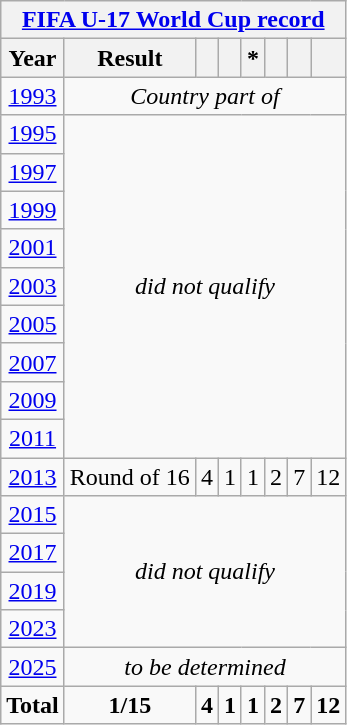<table class="wikitable" style="text-align: center;">
<tr>
<th colspan=8><a href='#'>FIFA U-17 World Cup record</a></th>
</tr>
<tr>
<th>Year</th>
<th>Result</th>
<th></th>
<th></th>
<th> *</th>
<th></th>
<th></th>
<th></th>
</tr>
<tr>
<td> <a href='#'>1993</a></td>
<td rowspan="1" colspan="7"><em>Country part of </em></td>
</tr>
<tr>
<td> <a href='#'>1995</a></td>
<td rowspan="9" colspan="7"><em>did not qualify</em></td>
</tr>
<tr>
<td> <a href='#'>1997</a></td>
</tr>
<tr>
<td> <a href='#'>1999</a></td>
</tr>
<tr>
<td> <a href='#'>2001</a></td>
</tr>
<tr>
<td> <a href='#'>2003</a></td>
</tr>
<tr>
<td> <a href='#'>2005</a></td>
</tr>
<tr>
<td> <a href='#'>2007</a></td>
</tr>
<tr>
<td> <a href='#'>2009</a></td>
</tr>
<tr>
<td> <a href='#'>2011</a></td>
</tr>
<tr>
<td> <a href='#'>2013</a></td>
<td>Round of 16</td>
<td>4</td>
<td>1</td>
<td>1</td>
<td>2</td>
<td>7</td>
<td>12</td>
</tr>
<tr>
<td> <a href='#'>2015</a></td>
<td rowspan="4" colspan=7><em>did not qualify</em></td>
</tr>
<tr>
<td> <a href='#'>2017</a></td>
</tr>
<tr>
<td> <a href='#'>2019</a></td>
</tr>
<tr>
<td> <a href='#'>2023</a></td>
</tr>
<tr>
<td> <a href='#'>2025</a></td>
<td colspan=7><em>to be determined</em></td>
</tr>
<tr>
<td><strong>Total</strong></td>
<td><strong>1/15</strong></td>
<td><strong>4</strong></td>
<td><strong>1</strong></td>
<td><strong>1</strong></td>
<td><strong>2</strong></td>
<td><strong>7</strong></td>
<td><strong>12</strong></td>
</tr>
</table>
